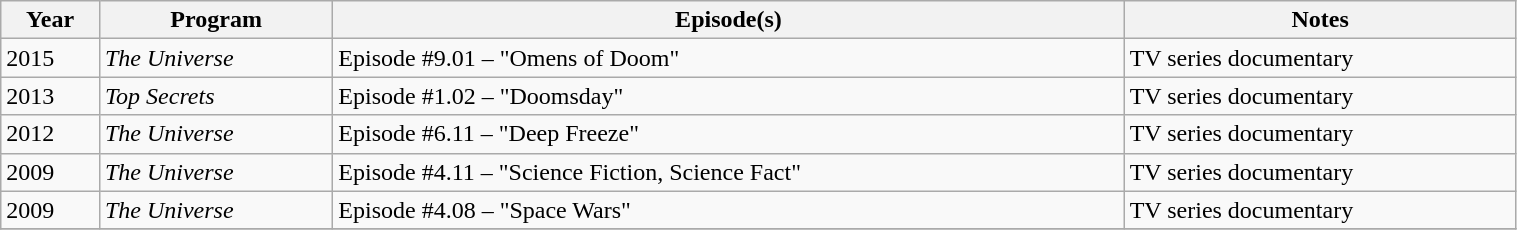<table class="wikitable sortable" width="80%">
<tr>
<th>Year</th>
<th>Program</th>
<th>Episode(s)</th>
<th>Notes</th>
</tr>
<tr>
<td rowspan=1>2015</td>
<td><em>The Universe</em></td>
<td>Episode #9.01 – "Omens of Doom"</td>
<td>TV series documentary</td>
</tr>
<tr>
<td rowspan=1>2013</td>
<td><em>Top Secrets</em></td>
<td>Episode #1.02 – "Doomsday"</td>
<td>TV series documentary</td>
</tr>
<tr>
<td rowspan=1>2012</td>
<td><em>The Universe</em></td>
<td>Episode #6.11 – "Deep Freeze"</td>
<td>TV series documentary</td>
</tr>
<tr>
<td rowspan=1>2009</td>
<td><em>The Universe</em></td>
<td>Episode #4.11 – "Science Fiction, Science Fact"</td>
<td>TV series documentary</td>
</tr>
<tr>
<td rowspan=1>2009</td>
<td><em>The Universe</em></td>
<td>Episode #4.08 – "Space Wars"</td>
<td>TV series documentary</td>
</tr>
<tr>
</tr>
</table>
